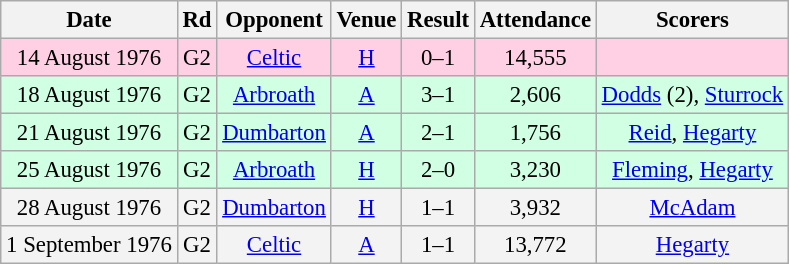<table class="wikitable sortable" style="font-size:95%; text-align:center">
<tr>
<th>Date</th>
<th>Rd</th>
<th>Opponent</th>
<th>Venue</th>
<th>Result</th>
<th>Attendance</th>
<th>Scorers</th>
</tr>
<tr bgcolor = "#ffd0e3">
<td>14 August 1976</td>
<td>G2</td>
<td><a href='#'>Celtic</a></td>
<td><a href='#'>H</a></td>
<td>0–1</td>
<td>14,555</td>
<td></td>
</tr>
<tr bgcolor = "#d0ffe3">
<td>18 August 1976</td>
<td>G2</td>
<td><a href='#'>Arbroath</a></td>
<td><a href='#'>A</a></td>
<td>3–1</td>
<td>2,606</td>
<td><a href='#'>Dodds</a> (2), <a href='#'>Sturrock</a></td>
</tr>
<tr bgcolor = "#d0ffe3">
<td>21 August 1976</td>
<td>G2</td>
<td><a href='#'>Dumbarton</a></td>
<td><a href='#'>A</a></td>
<td>2–1</td>
<td>1,756</td>
<td><a href='#'>Reid</a>, <a href='#'>Hegarty</a></td>
</tr>
<tr bgcolor = "#d0ffe3">
<td>25 August 1976</td>
<td>G2</td>
<td><a href='#'>Arbroath</a></td>
<td><a href='#'>H</a></td>
<td>2–0</td>
<td>3,230</td>
<td><a href='#'>Fleming</a>, <a href='#'>Hegarty</a></td>
</tr>
<tr bgcolor = "#f3f3f3">
<td>28 August 1976</td>
<td>G2</td>
<td><a href='#'>Dumbarton</a></td>
<td><a href='#'>H</a></td>
<td>1–1</td>
<td>3,932</td>
<td><a href='#'>McAdam</a></td>
</tr>
<tr bgcolor = "#f3f3f3">
<td>1 September 1976</td>
<td>G2</td>
<td><a href='#'>Celtic</a></td>
<td><a href='#'>A</a></td>
<td>1–1</td>
<td>13,772</td>
<td><a href='#'>Hegarty</a></td>
</tr>
</table>
